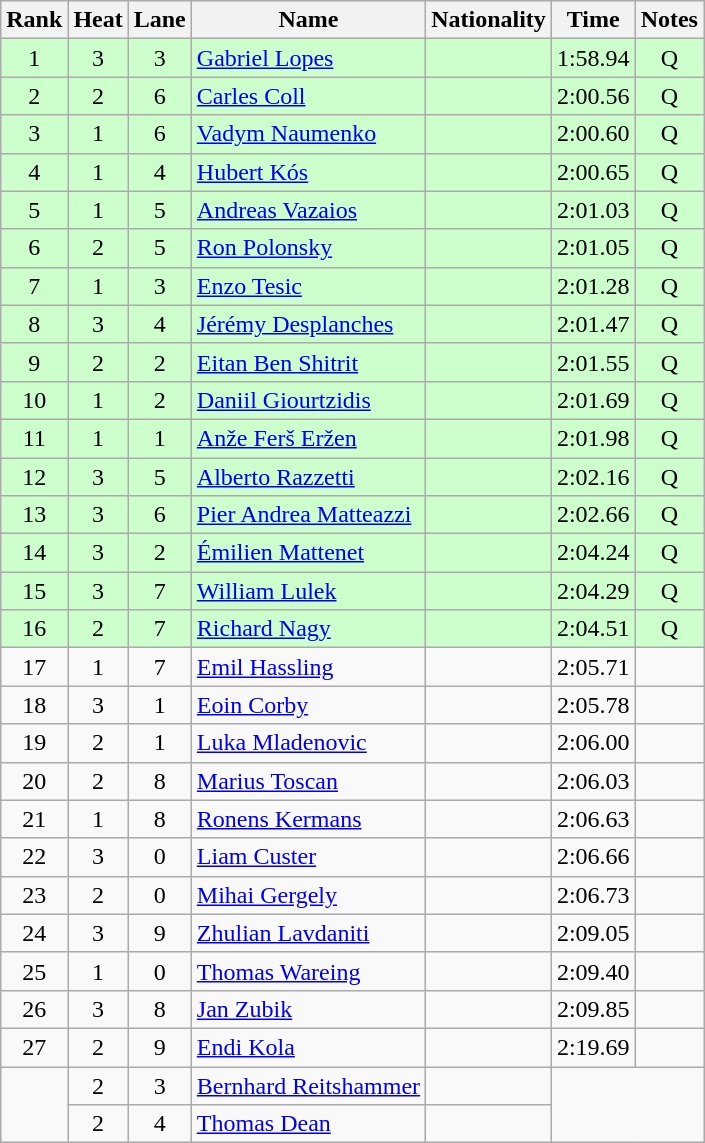<table class="wikitable sortable" style="text-align:center">
<tr>
<th>Rank</th>
<th>Heat</th>
<th>Lane</th>
<th>Name</th>
<th>Nationality</th>
<th>Time</th>
<th>Notes</th>
</tr>
<tr bgcolor=ccffcc>
<td>1</td>
<td>3</td>
<td>3</td>
<td align=left><a href='#'>Gabriel Lopes</a></td>
<td align=left></td>
<td>1:58.94</td>
<td>Q</td>
</tr>
<tr bgcolor=ccffcc>
<td>2</td>
<td>2</td>
<td>6</td>
<td align=left><a href='#'>Carles Coll</a></td>
<td align=left></td>
<td>2:00.56</td>
<td>Q</td>
</tr>
<tr bgcolor=ccffcc>
<td>3</td>
<td>1</td>
<td>6</td>
<td align=left><a href='#'>Vadym Naumenko</a></td>
<td align=left></td>
<td>2:00.60</td>
<td>Q</td>
</tr>
<tr bgcolor=ccffcc>
<td>4</td>
<td>1</td>
<td>4</td>
<td align=left><a href='#'>Hubert Kós</a></td>
<td align=left></td>
<td>2:00.65</td>
<td>Q</td>
</tr>
<tr bgcolor=ccffcc>
<td>5</td>
<td>1</td>
<td>5</td>
<td align=left><a href='#'>Andreas Vazaios</a></td>
<td align=left></td>
<td>2:01.03</td>
<td>Q</td>
</tr>
<tr bgcolor=ccffcc>
<td>6</td>
<td>2</td>
<td>5</td>
<td align=left><a href='#'>Ron Polonsky</a></td>
<td align=left></td>
<td>2:01.05</td>
<td>Q</td>
</tr>
<tr bgcolor=ccffcc>
<td>7</td>
<td>1</td>
<td>3</td>
<td align=left><a href='#'>Enzo Tesic</a></td>
<td align=left></td>
<td>2:01.28</td>
<td>Q</td>
</tr>
<tr bgcolor=ccffcc>
<td>8</td>
<td>3</td>
<td>4</td>
<td align=left><a href='#'>Jérémy Desplanches</a></td>
<td align=left></td>
<td>2:01.47</td>
<td>Q</td>
</tr>
<tr bgcolor=ccffcc>
<td>9</td>
<td>2</td>
<td>2</td>
<td align=left><a href='#'>Eitan Ben Shitrit</a></td>
<td align=left></td>
<td>2:01.55</td>
<td>Q</td>
</tr>
<tr bgcolor=ccffcc>
<td>10</td>
<td>1</td>
<td>2</td>
<td align=left><a href='#'>Daniil Giourtzidis</a></td>
<td align=left></td>
<td>2:01.69</td>
<td>Q</td>
</tr>
<tr bgcolor=ccffcc>
<td>11</td>
<td>1</td>
<td>1</td>
<td align=left><a href='#'>Anže Ferš Eržen</a></td>
<td align=left></td>
<td>2:01.98</td>
<td>Q</td>
</tr>
<tr bgcolor=ccffcc>
<td>12</td>
<td>3</td>
<td>5</td>
<td align=left><a href='#'>Alberto Razzetti</a></td>
<td align=left></td>
<td>2:02.16</td>
<td>Q</td>
</tr>
<tr bgcolor=ccffcc>
<td>13</td>
<td>3</td>
<td>6</td>
<td align=left><a href='#'>Pier Andrea Matteazzi</a></td>
<td align=left></td>
<td>2:02.66</td>
<td>Q</td>
</tr>
<tr bgcolor=ccffcc>
<td>14</td>
<td>3</td>
<td>2</td>
<td align=left><a href='#'>Émilien Mattenet</a></td>
<td align=left></td>
<td>2:04.24</td>
<td>Q</td>
</tr>
<tr bgcolor=ccffcc>
<td>15</td>
<td>3</td>
<td>7</td>
<td align=left><a href='#'>William Lulek</a></td>
<td align=left></td>
<td>2:04.29</td>
<td>Q</td>
</tr>
<tr bgcolor=ccffcc>
<td>16</td>
<td>2</td>
<td>7</td>
<td align=left><a href='#'>Richard Nagy</a></td>
<td align=left></td>
<td>2:04.51</td>
<td>Q</td>
</tr>
<tr>
<td>17</td>
<td>1</td>
<td>7</td>
<td align=left><a href='#'>Emil Hassling</a></td>
<td align=left></td>
<td>2:05.71</td>
<td></td>
</tr>
<tr>
<td>18</td>
<td>3</td>
<td>1</td>
<td align=left><a href='#'>Eoin Corby</a></td>
<td align=left></td>
<td>2:05.78</td>
<td></td>
</tr>
<tr>
<td>19</td>
<td>2</td>
<td>1</td>
<td align=left><a href='#'>Luka Mladenovic</a></td>
<td align=left></td>
<td>2:06.00</td>
<td></td>
</tr>
<tr>
<td>20</td>
<td>2</td>
<td>8</td>
<td align=left><a href='#'>Marius Toscan</a></td>
<td align=left></td>
<td>2:06.03</td>
<td></td>
</tr>
<tr>
<td>21</td>
<td>1</td>
<td>8</td>
<td align=left><a href='#'>Ronens Kermans</a></td>
<td align=left></td>
<td>2:06.63</td>
<td></td>
</tr>
<tr>
<td>22</td>
<td>3</td>
<td>0</td>
<td align=left><a href='#'>Liam Custer</a></td>
<td align=left></td>
<td>2:06.66</td>
<td></td>
</tr>
<tr>
<td>23</td>
<td>2</td>
<td>0</td>
<td align=left><a href='#'>Mihai Gergely</a></td>
<td align=left></td>
<td>2:06.73</td>
<td></td>
</tr>
<tr>
<td>24</td>
<td>3</td>
<td>9</td>
<td align=left><a href='#'>Zhulian Lavdaniti</a></td>
<td align=left></td>
<td>2:09.05</td>
<td></td>
</tr>
<tr>
<td>25</td>
<td>1</td>
<td>0</td>
<td align=left><a href='#'>Thomas Wareing</a></td>
<td align=left></td>
<td>2:09.40</td>
<td></td>
</tr>
<tr>
<td>26</td>
<td>3</td>
<td>8</td>
<td align=left><a href='#'>Jan Zubik</a></td>
<td align=left></td>
<td>2:09.85</td>
<td></td>
</tr>
<tr>
<td>27</td>
<td>2</td>
<td>9</td>
<td align=left><a href='#'>Endi Kola</a></td>
<td align=left></td>
<td>2:19.69</td>
<td></td>
</tr>
<tr>
<td rowspan=2></td>
<td>2</td>
<td>3</td>
<td align=left><a href='#'>Bernhard Reitshammer</a></td>
<td align=left></td>
<td colspan=2 rowspan=2></td>
</tr>
<tr>
<td>2</td>
<td>4</td>
<td align=left><a href='#'>Thomas Dean</a></td>
<td align=left></td>
</tr>
</table>
